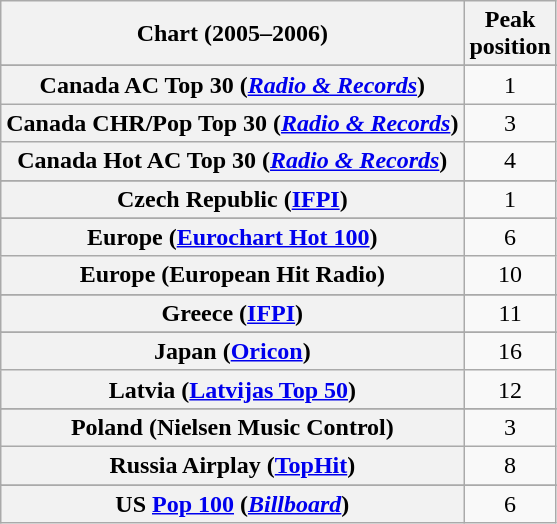<table class="wikitable sortable plainrowheaders" style="text-align:center">
<tr>
<th>Chart (2005–2006)</th>
<th>Peak<br>position</th>
</tr>
<tr>
</tr>
<tr>
</tr>
<tr>
</tr>
<tr>
</tr>
<tr>
<th scope="row">Canada AC Top 30 (<em><a href='#'>Radio & Records</a></em>)</th>
<td>1</td>
</tr>
<tr>
<th scope="row">Canada CHR/Pop Top 30 (<em><a href='#'>Radio & Records</a></em>)</th>
<td>3</td>
</tr>
<tr>
<th scope="row">Canada Hot AC Top 30 (<em><a href='#'>Radio & Records</a></em>)</th>
<td>4</td>
</tr>
<tr>
</tr>
<tr>
<th scope="row">Czech Republic (<a href='#'>IFPI</a>)</th>
<td>1</td>
</tr>
<tr>
</tr>
<tr>
<th scope="row">Europe (<a href='#'>Eurochart Hot 100</a>)</th>
<td>6</td>
</tr>
<tr>
<th scope="row">Europe (European Hit Radio)</th>
<td>10</td>
</tr>
<tr>
</tr>
<tr>
</tr>
<tr>
</tr>
<tr>
<th scope="row">Greece (<a href='#'>IFPI</a>)</th>
<td>11</td>
</tr>
<tr>
</tr>
<tr>
</tr>
<tr>
</tr>
<tr>
<th scope="row">Japan (<a href='#'>Oricon</a>)</th>
<td>16</td>
</tr>
<tr>
<th scope="row">Latvia (<a href='#'>Latvijas Top 50</a>)</th>
<td align="center">12</td>
</tr>
<tr>
</tr>
<tr>
</tr>
<tr>
</tr>
<tr>
</tr>
<tr>
<th scope="row">Poland (Nielsen Music Control)</th>
<td>3</td>
</tr>
<tr>
<th scope="row">Russia Airplay (<a href='#'>TopHit</a>)</th>
<td>8</td>
</tr>
<tr>
</tr>
<tr>
</tr>
<tr>
</tr>
<tr>
</tr>
<tr>
</tr>
<tr>
</tr>
<tr>
</tr>
<tr>
</tr>
<tr>
</tr>
<tr>
<th scope="row">US <a href='#'>Pop 100</a> (<a href='#'><em>Billboard</em></a>)</th>
<td>6</td>
</tr>
</table>
